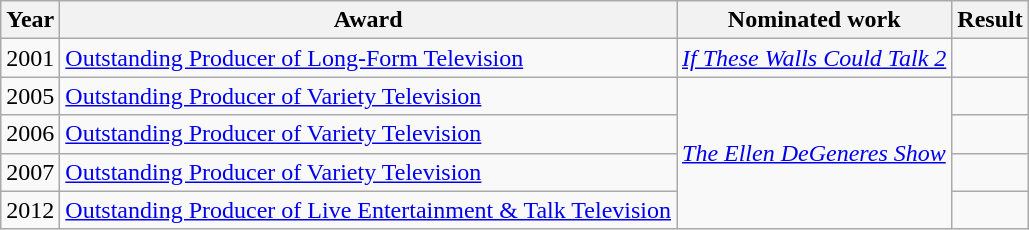<table class="wikitable sortable">
<tr>
<th>Year</th>
<th>Award</th>
<th>Nominated work</th>
<th>Result</th>
</tr>
<tr>
<td>2001</td>
<td><a href='#'>Outstanding Producer of Long-Form Television</a></td>
<td><em><a href='#'>If These Walls Could Talk 2</a></em></td>
<td></td>
</tr>
<tr>
<td>2005</td>
<td><a href='#'>Outstanding Producer of Variety Television</a></td>
<td rowspan="4"><em><a href='#'>The Ellen DeGeneres Show</a></em></td>
<td></td>
</tr>
<tr>
<td>2006</td>
<td><a href='#'>Outstanding Producer of Variety Television</a></td>
<td></td>
</tr>
<tr>
<td>2007</td>
<td><a href='#'>Outstanding Producer of Variety Television</a></td>
<td></td>
</tr>
<tr>
<td>2012</td>
<td><a href='#'>Outstanding Producer of Live Entertainment & Talk Television</a></td>
<td></td>
</tr>
</table>
